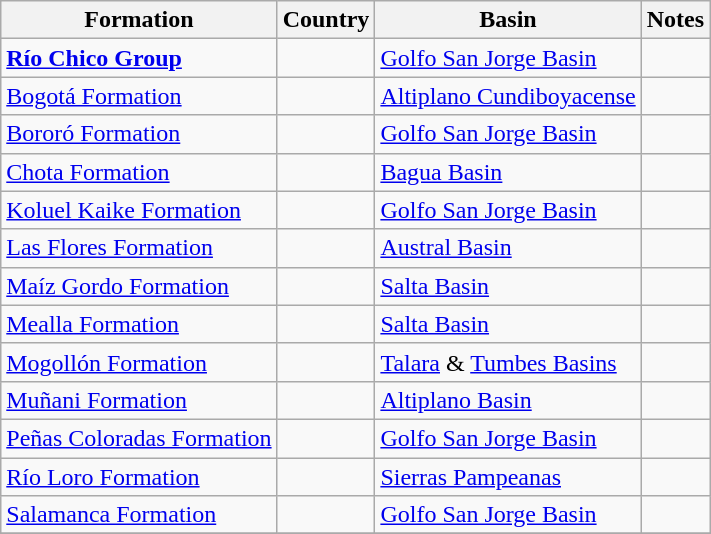<table class="wikitable sortable">
<tr>
<th>Formation<br></th>
<th>Country</th>
<th>Basin</th>
<th class=unsortable>Notes</th>
</tr>
<tr>
<td><strong><a href='#'>Río Chico Group</a></strong></td>
<td></td>
<td><a href='#'>Golfo San Jorge Basin</a></td>
<td></td>
</tr>
<tr>
<td><a href='#'>Bogotá Formation</a></td>
<td></td>
<td><a href='#'>Altiplano Cundiboyacense</a></td>
<td></td>
</tr>
<tr>
<td><a href='#'>Bororó Formation</a></td>
<td></td>
<td><a href='#'>Golfo San Jorge Basin</a></td>
<td></td>
</tr>
<tr>
<td><a href='#'>Chota Formation</a></td>
<td></td>
<td><a href='#'>Bagua Basin</a></td>
<td></td>
</tr>
<tr>
<td><a href='#'>Koluel Kaike Formation</a></td>
<td></td>
<td><a href='#'>Golfo San Jorge Basin</a></td>
<td></td>
</tr>
<tr>
<td><a href='#'>Las Flores Formation</a></td>
<td></td>
<td><a href='#'>Austral Basin</a></td>
<td></td>
</tr>
<tr>
<td><a href='#'>Maíz Gordo Formation</a></td>
<td></td>
<td><a href='#'>Salta Basin</a></td>
<td></td>
</tr>
<tr>
<td><a href='#'>Mealla Formation</a></td>
<td></td>
<td><a href='#'>Salta Basin</a></td>
<td></td>
</tr>
<tr>
<td><a href='#'>Mogollón Formation</a></td>
<td></td>
<td><a href='#'>Talara</a> & <a href='#'>Tumbes Basins</a></td>
<td></td>
</tr>
<tr>
<td><a href='#'>Muñani Formation</a></td>
<td></td>
<td><a href='#'>Altiplano Basin</a></td>
<td></td>
</tr>
<tr>
<td><a href='#'>Peñas Coloradas Formation</a></td>
<td></td>
<td><a href='#'>Golfo San Jorge Basin</a></td>
<td></td>
</tr>
<tr>
<td><a href='#'>Río Loro Formation</a></td>
<td></td>
<td><a href='#'>Sierras Pampeanas</a></td>
<td></td>
</tr>
<tr>
<td><a href='#'>Salamanca Formation</a></td>
<td></td>
<td><a href='#'>Golfo San Jorge Basin</a></td>
<td></td>
</tr>
<tr>
</tr>
</table>
